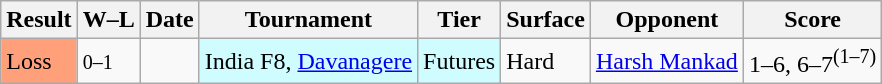<table class="sortable wikitable">
<tr>
<th>Result</th>
<th class="unsortable">W–L</th>
<th>Date</th>
<th>Tournament</th>
<th>Tier</th>
<th>Surface</th>
<th>Opponent</th>
<th class="unsortable">Score</th>
</tr>
<tr>
<td style="background:#ffa07a;">Loss</td>
<td><small>0–1</small></td>
<td></td>
<td style="background:#cffcff;">India F8, <a href='#'>Davanagere</a></td>
<td style="background:#cffcff;">Futures</td>
<td>Hard</td>
<td> <a href='#'>Harsh Mankad</a></td>
<td>1–6, 6–7<sup>(1–7)</sup></td>
</tr>
</table>
